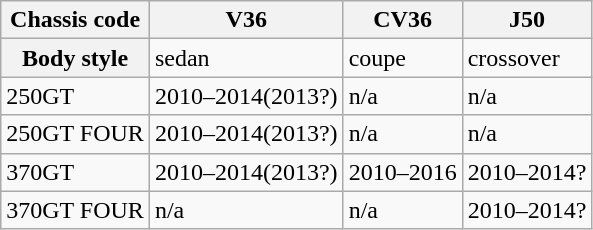<table class="wikitable">
<tr>
<th>Chassis code</th>
<th>V36</th>
<th>CV36</th>
<th>J50</th>
</tr>
<tr>
<th>Body style</th>
<td>sedan</td>
<td>coupe</td>
<td>crossover</td>
</tr>
<tr>
<td>250GT</td>
<td>2010–2014(2013?)</td>
<td>n/a</td>
<td>n/a</td>
</tr>
<tr>
<td>250GT FOUR</td>
<td>2010–2014(2013?)</td>
<td>n/a</td>
<td>n/a</td>
</tr>
<tr>
<td>370GT</td>
<td>2010–2014(2013?)</td>
<td>2010–2016</td>
<td>2010–2014?</td>
</tr>
<tr>
<td>370GT FOUR</td>
<td>n/a</td>
<td>n/a</td>
<td>2010–2014?</td>
</tr>
</table>
